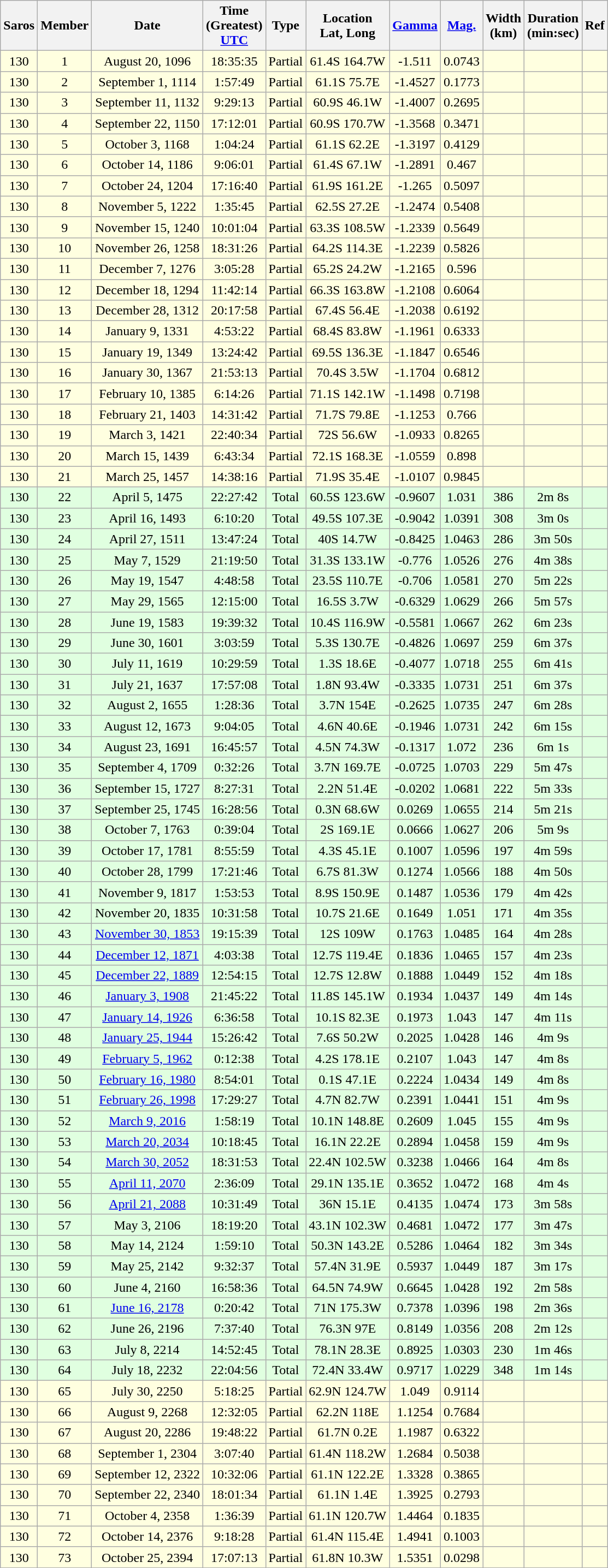<table class="wikitable sortable">
<tr align=center>
<th>Saros</th>
<th>Member</th>
<th>Date</th>
<th>Time<br>(Greatest)<br><a href='#'>UTC</a></th>
<th>Type</th>
<th>Location<br>Lat, Long</th>
<th><a href='#'>Gamma</a></th>
<th><a href='#'>Mag.</a></th>
<th>Width<br>(km)</th>
<th>Duration<br>(min:sec)</th>
<th>Ref</th>
</tr>
<tr align=center bgcolor=#ffffe0>
<td>130</td>
<td>1</td>
<td>August 20, 1096</td>
<td>18:35:35</td>
<td>Partial</td>
<td>61.4S 164.7W</td>
<td>-1.511</td>
<td>0.0743</td>
<td></td>
<td></td>
<td></td>
</tr>
<tr align=center bgcolor=#ffffe0>
<td>130</td>
<td>2</td>
<td>September 1, 1114</td>
<td>1:57:49</td>
<td>Partial</td>
<td>61.1S 75.7E</td>
<td>-1.4527</td>
<td>0.1773</td>
<td></td>
<td></td>
<td></td>
</tr>
<tr align=center bgcolor=#ffffe0>
<td>130</td>
<td>3</td>
<td>September 11, 1132</td>
<td>9:29:13</td>
<td>Partial</td>
<td>60.9S 46.1W</td>
<td>-1.4007</td>
<td>0.2695</td>
<td></td>
<td></td>
<td></td>
</tr>
<tr align=center bgcolor=#ffffe0>
<td>130</td>
<td>4</td>
<td>September 22, 1150</td>
<td>17:12:01</td>
<td>Partial</td>
<td>60.9S 170.7W</td>
<td>-1.3568</td>
<td>0.3471</td>
<td></td>
<td></td>
<td></td>
</tr>
<tr align=center bgcolor=#ffffe0>
<td>130</td>
<td>5</td>
<td>October 3, 1168</td>
<td>1:04:24</td>
<td>Partial</td>
<td>61.1S 62.2E</td>
<td>-1.3197</td>
<td>0.4129</td>
<td></td>
<td></td>
<td></td>
</tr>
<tr align=center bgcolor=#ffffe0>
<td>130</td>
<td>6</td>
<td>October 14, 1186</td>
<td>9:06:01</td>
<td>Partial</td>
<td>61.4S 67.1W</td>
<td>-1.2891</td>
<td>0.467</td>
<td></td>
<td></td>
<td></td>
</tr>
<tr align=center bgcolor=#ffffe0>
<td>130</td>
<td>7</td>
<td>October 24, 1204</td>
<td>17:16:40</td>
<td>Partial</td>
<td>61.9S 161.2E</td>
<td>-1.265</td>
<td>0.5097</td>
<td></td>
<td></td>
<td></td>
</tr>
<tr align=center bgcolor=#ffffe0>
<td>130</td>
<td>8</td>
<td>November 5, 1222</td>
<td>1:35:45</td>
<td>Partial</td>
<td>62.5S 27.2E</td>
<td>-1.2474</td>
<td>0.5408</td>
<td></td>
<td></td>
<td></td>
</tr>
<tr align=center bgcolor=#ffffe0>
<td>130</td>
<td>9</td>
<td>November 15, 1240</td>
<td>10:01:04</td>
<td>Partial</td>
<td>63.3S 108.5W</td>
<td>-1.2339</td>
<td>0.5649</td>
<td></td>
<td></td>
<td></td>
</tr>
<tr align=center bgcolor=#ffffe0>
<td>130</td>
<td>10</td>
<td>November 26, 1258</td>
<td>18:31:26</td>
<td>Partial</td>
<td>64.2S 114.3E</td>
<td>-1.2239</td>
<td>0.5826</td>
<td></td>
<td></td>
<td></td>
</tr>
<tr align=center bgcolor=#ffffe0>
<td>130</td>
<td>11</td>
<td>December 7, 1276</td>
<td>3:05:28</td>
<td>Partial</td>
<td>65.2S 24.2W</td>
<td>-1.2165</td>
<td>0.596</td>
<td></td>
<td></td>
<td></td>
</tr>
<tr align=center bgcolor=#ffffe0>
<td>130</td>
<td>12</td>
<td>December 18, 1294</td>
<td>11:42:14</td>
<td>Partial</td>
<td>66.3S 163.8W</td>
<td>-1.2108</td>
<td>0.6064</td>
<td></td>
<td></td>
<td></td>
</tr>
<tr align=center bgcolor=#ffffe0>
<td>130</td>
<td>13</td>
<td>December 28, 1312</td>
<td>20:17:58</td>
<td>Partial</td>
<td>67.4S 56.4E</td>
<td>-1.2038</td>
<td>0.6192</td>
<td></td>
<td></td>
<td></td>
</tr>
<tr align=center bgcolor=#ffffe0>
<td>130</td>
<td>14</td>
<td>January 9, 1331</td>
<td>4:53:22</td>
<td>Partial</td>
<td>68.4S 83.8W</td>
<td>-1.1961</td>
<td>0.6333</td>
<td></td>
<td></td>
<td></td>
</tr>
<tr align=center bgcolor=#ffffe0>
<td>130</td>
<td>15</td>
<td>January 19, 1349</td>
<td>13:24:42</td>
<td>Partial</td>
<td>69.5S 136.3E</td>
<td>-1.1847</td>
<td>0.6546</td>
<td></td>
<td></td>
<td></td>
</tr>
<tr align=center bgcolor=#ffffe0>
<td>130</td>
<td>16</td>
<td>January 30, 1367</td>
<td>21:53:13</td>
<td>Partial</td>
<td>70.4S 3.5W</td>
<td>-1.1704</td>
<td>0.6812</td>
<td></td>
<td></td>
<td></td>
</tr>
<tr align=center bgcolor=#ffffe0>
<td>130</td>
<td>17</td>
<td>February 10, 1385</td>
<td>6:14:26</td>
<td>Partial</td>
<td>71.1S 142.1W</td>
<td>-1.1498</td>
<td>0.7198</td>
<td></td>
<td></td>
<td></td>
</tr>
<tr align=center bgcolor=#ffffe0>
<td>130</td>
<td>18</td>
<td>February 21, 1403</td>
<td>14:31:42</td>
<td>Partial</td>
<td>71.7S 79.8E</td>
<td>-1.1253</td>
<td>0.766</td>
<td></td>
<td></td>
<td></td>
</tr>
<tr align=center bgcolor=#ffffe0>
<td>130</td>
<td>19</td>
<td>March 3, 1421</td>
<td>22:40:34</td>
<td>Partial</td>
<td>72S 56.6W</td>
<td>-1.0933</td>
<td>0.8265</td>
<td></td>
<td></td>
<td></td>
</tr>
<tr align=center bgcolor=#ffffe0>
<td>130</td>
<td>20</td>
<td>March 15, 1439</td>
<td>6:43:34</td>
<td>Partial</td>
<td>72.1S 168.3E</td>
<td>-1.0559</td>
<td>0.898</td>
<td></td>
<td></td>
<td></td>
</tr>
<tr align=center bgcolor=#ffffe0>
<td>130</td>
<td>21</td>
<td>March 25, 1457</td>
<td>14:38:16</td>
<td>Partial</td>
<td>71.9S 35.4E</td>
<td>-1.0107</td>
<td>0.9845</td>
<td></td>
<td></td>
<td></td>
</tr>
<tr align=center bgcolor=#e0ffe0>
<td>130</td>
<td>22</td>
<td>April 5, 1475</td>
<td>22:27:42</td>
<td>Total</td>
<td>60.5S 123.6W</td>
<td>-0.9607</td>
<td>1.031</td>
<td>386</td>
<td>2m 8s</td>
<td></td>
</tr>
<tr align=center bgcolor=#e0ffe0>
<td>130</td>
<td>23</td>
<td>April 16, 1493</td>
<td>6:10:20</td>
<td>Total</td>
<td>49.5S 107.3E</td>
<td>-0.9042</td>
<td>1.0391</td>
<td>308</td>
<td>3m 0s</td>
<td></td>
</tr>
<tr align=center bgcolor=#e0ffe0>
<td>130</td>
<td>24</td>
<td>April 27, 1511</td>
<td>13:47:24</td>
<td>Total</td>
<td>40S 14.7W</td>
<td>-0.8425</td>
<td>1.0463</td>
<td>286</td>
<td>3m 50s</td>
<td></td>
</tr>
<tr align=center bgcolor=#e0ffe0>
<td>130</td>
<td>25</td>
<td>May 7, 1529</td>
<td>21:19:50</td>
<td>Total</td>
<td>31.3S 133.1W</td>
<td>-0.776</td>
<td>1.0526</td>
<td>276</td>
<td>4m 38s</td>
<td></td>
</tr>
<tr align=center bgcolor=#e0ffe0>
<td>130</td>
<td>26</td>
<td>May 19, 1547</td>
<td>4:48:58</td>
<td>Total</td>
<td>23.5S 110.7E</td>
<td>-0.706</td>
<td>1.0581</td>
<td>270</td>
<td>5m 22s</td>
<td></td>
</tr>
<tr align=center bgcolor=#e0ffe0>
<td>130</td>
<td>27</td>
<td>May 29, 1565</td>
<td>12:15:00</td>
<td>Total</td>
<td>16.5S 3.7W</td>
<td>-0.6329</td>
<td>1.0629</td>
<td>266</td>
<td>5m 57s</td>
<td></td>
</tr>
<tr align=center bgcolor=#e0ffe0>
<td>130</td>
<td>28</td>
<td>June 19, 1583</td>
<td>19:39:32</td>
<td>Total</td>
<td>10.4S 116.9W</td>
<td>-0.5581</td>
<td>1.0667</td>
<td>262</td>
<td>6m 23s</td>
<td></td>
</tr>
<tr align=center bgcolor=#e0ffe0>
<td>130</td>
<td>29</td>
<td>June 30, 1601</td>
<td>3:03:59</td>
<td>Total</td>
<td>5.3S 130.7E</td>
<td>-0.4826</td>
<td>1.0697</td>
<td>259</td>
<td>6m 37s</td>
<td></td>
</tr>
<tr align=center bgcolor=#e0ffe0>
<td>130</td>
<td>30</td>
<td>July 11, 1619</td>
<td>10:29:59</td>
<td>Total</td>
<td>1.3S 18.6E</td>
<td>-0.4077</td>
<td>1.0718</td>
<td>255</td>
<td>6m 41s</td>
<td></td>
</tr>
<tr align=center bgcolor=#e0ffe0>
<td>130</td>
<td>31</td>
<td>July 21, 1637</td>
<td>17:57:08</td>
<td>Total</td>
<td>1.8N 93.4W</td>
<td>-0.3335</td>
<td>1.0731</td>
<td>251</td>
<td>6m 37s</td>
<td></td>
</tr>
<tr align=center bgcolor=#e0ffe0>
<td>130</td>
<td>32</td>
<td>August 2, 1655</td>
<td>1:28:36</td>
<td>Total</td>
<td>3.7N 154E</td>
<td>-0.2625</td>
<td>1.0735</td>
<td>247</td>
<td>6m 28s</td>
<td></td>
</tr>
<tr align=center bgcolor=#e0ffe0>
<td>130</td>
<td>33</td>
<td>August 12, 1673</td>
<td>9:04:05</td>
<td>Total</td>
<td>4.6N 40.6E</td>
<td>-0.1946</td>
<td>1.0731</td>
<td>242</td>
<td>6m 15s</td>
<td></td>
</tr>
<tr align=center bgcolor=#e0ffe0>
<td>130</td>
<td>34</td>
<td>August 23, 1691</td>
<td>16:45:57</td>
<td>Total</td>
<td>4.5N 74.3W</td>
<td>-0.1317</td>
<td>1.072</td>
<td>236</td>
<td>6m 1s</td>
<td></td>
</tr>
<tr align=center bgcolor=#e0ffe0>
<td>130</td>
<td>35</td>
<td>September 4, 1709</td>
<td>0:32:26</td>
<td>Total</td>
<td>3.7N 169.7E</td>
<td>-0.0725</td>
<td>1.0703</td>
<td>229</td>
<td>5m 47s</td>
<td></td>
</tr>
<tr align=center bgcolor=#e0ffe0>
<td>130</td>
<td>36</td>
<td>September 15, 1727</td>
<td>8:27:31</td>
<td>Total</td>
<td>2.2N 51.4E</td>
<td>-0.0202</td>
<td>1.0681</td>
<td>222</td>
<td>5m 33s</td>
<td></td>
</tr>
<tr align=center bgcolor=#e0ffe0>
<td>130</td>
<td>37</td>
<td>September 25, 1745</td>
<td>16:28:56</td>
<td>Total</td>
<td>0.3N 68.6W</td>
<td>0.0269</td>
<td>1.0655</td>
<td>214</td>
<td>5m 21s</td>
<td></td>
</tr>
<tr align=center bgcolor=#e0ffe0>
<td>130</td>
<td>38</td>
<td>October 7, 1763</td>
<td>0:39:04</td>
<td>Total</td>
<td>2S 169.1E</td>
<td>0.0666</td>
<td>1.0627</td>
<td>206</td>
<td>5m 9s</td>
<td></td>
</tr>
<tr align=center bgcolor=#e0ffe0>
<td>130</td>
<td>39</td>
<td>October 17, 1781</td>
<td>8:55:59</td>
<td>Total</td>
<td>4.3S 45.1E</td>
<td>0.1007</td>
<td>1.0596</td>
<td>197</td>
<td>4m 59s</td>
<td></td>
</tr>
<tr align=center bgcolor=#e0ffe0>
<td>130</td>
<td>40</td>
<td>October 28, 1799</td>
<td>17:21:46</td>
<td>Total</td>
<td>6.7S 81.3W</td>
<td>0.1274</td>
<td>1.0566</td>
<td>188</td>
<td>4m 50s</td>
<td></td>
</tr>
<tr align=center bgcolor=#e0ffe0>
<td>130</td>
<td>41</td>
<td>November 9, 1817</td>
<td>1:53:53</td>
<td>Total</td>
<td>8.9S 150.9E</td>
<td>0.1487</td>
<td>1.0536</td>
<td>179</td>
<td>4m 42s</td>
<td></td>
</tr>
<tr align=center bgcolor=#e0ffe0>
<td>130</td>
<td>42</td>
<td>November 20, 1835</td>
<td>10:31:58</td>
<td>Total</td>
<td>10.7S 21.6E</td>
<td>0.1649</td>
<td>1.051</td>
<td>171</td>
<td>4m 35s</td>
<td></td>
</tr>
<tr align=center bgcolor=#e0ffe0>
<td>130</td>
<td>43</td>
<td><a href='#'>November 30, 1853</a></td>
<td>19:15:39</td>
<td>Total</td>
<td>12S 109W</td>
<td>0.1763</td>
<td>1.0485</td>
<td>164</td>
<td>4m 28s</td>
<td></td>
</tr>
<tr align=center bgcolor=#e0ffe0>
<td>130</td>
<td>44</td>
<td><a href='#'>December 12, 1871</a></td>
<td>4:03:38</td>
<td>Total</td>
<td>12.7S 119.4E</td>
<td>0.1836</td>
<td>1.0465</td>
<td>157</td>
<td>4m 23s</td>
<td></td>
</tr>
<tr align=center bgcolor=#e0ffe0>
<td>130</td>
<td>45</td>
<td><a href='#'>December 22, 1889</a></td>
<td>12:54:15</td>
<td>Total</td>
<td>12.7S 12.8W</td>
<td>0.1888</td>
<td>1.0449</td>
<td>152</td>
<td>4m 18s</td>
<td></td>
</tr>
<tr align=center bgcolor=#e0ffe0>
<td>130</td>
<td>46</td>
<td><a href='#'>January 3, 1908</a></td>
<td>21:45:22</td>
<td>Total</td>
<td>11.8S 145.1W</td>
<td>0.1934</td>
<td>1.0437</td>
<td>149</td>
<td>4m 14s</td>
<td></td>
</tr>
<tr align=center bgcolor=#e0ffe0>
<td>130</td>
<td>47</td>
<td><a href='#'>January 14, 1926</a></td>
<td>6:36:58</td>
<td>Total</td>
<td>10.1S 82.3E</td>
<td>0.1973</td>
<td>1.043</td>
<td>147</td>
<td>4m 11s</td>
<td></td>
</tr>
<tr align=center bgcolor=#e0ffe0>
<td>130</td>
<td>48</td>
<td><a href='#'>January 25, 1944</a></td>
<td>15:26:42</td>
<td>Total</td>
<td>7.6S 50.2W</td>
<td>0.2025</td>
<td>1.0428</td>
<td>146</td>
<td>4m 9s</td>
<td></td>
</tr>
<tr align=center bgcolor=#e0ffe0>
<td>130</td>
<td>49</td>
<td><a href='#'>February 5, 1962</a></td>
<td>0:12:38</td>
<td>Total</td>
<td>4.2S 178.1E</td>
<td>0.2107</td>
<td>1.043</td>
<td>147</td>
<td>4m 8s</td>
<td></td>
</tr>
<tr align=center bgcolor=#e0ffe0>
<td>130</td>
<td>50</td>
<td><a href='#'>February 16, 1980</a></td>
<td>8:54:01</td>
<td>Total</td>
<td>0.1S 47.1E</td>
<td>0.2224</td>
<td>1.0434</td>
<td>149</td>
<td>4m 8s</td>
<td></td>
</tr>
<tr align=center bgcolor=#e0ffe0>
<td>130</td>
<td>51</td>
<td><a href='#'>February 26, 1998</a></td>
<td>17:29:27</td>
<td>Total</td>
<td>4.7N 82.7W</td>
<td>0.2391</td>
<td>1.0441</td>
<td>151</td>
<td>4m 9s</td>
<td></td>
</tr>
<tr align=center bgcolor=#e0ffe0>
<td>130</td>
<td>52</td>
<td><a href='#'>March 9, 2016</a></td>
<td>1:58:19</td>
<td>Total</td>
<td>10.1N 148.8E</td>
<td>0.2609</td>
<td>1.045</td>
<td>155</td>
<td>4m 9s</td>
<td></td>
</tr>
<tr align=center bgcolor=#e0ffe0>
<td>130</td>
<td>53</td>
<td><a href='#'>March 20, 2034</a></td>
<td>10:18:45</td>
<td>Total</td>
<td>16.1N 22.2E</td>
<td>0.2894</td>
<td>1.0458</td>
<td>159</td>
<td>4m 9s</td>
<td></td>
</tr>
<tr align=center bgcolor=#e0ffe0>
<td>130</td>
<td>54</td>
<td><a href='#'>March 30, 2052</a></td>
<td>18:31:53</td>
<td>Total</td>
<td>22.4N 102.5W</td>
<td>0.3238</td>
<td>1.0466</td>
<td>164</td>
<td>4m 8s</td>
<td></td>
</tr>
<tr align=center bgcolor=#e0ffe0>
<td>130</td>
<td>55</td>
<td><a href='#'>April 11, 2070</a></td>
<td>2:36:09</td>
<td>Total</td>
<td>29.1N 135.1E</td>
<td>0.3652</td>
<td>1.0472</td>
<td>168</td>
<td>4m 4s</td>
<td></td>
</tr>
<tr align=center bgcolor=#e0ffe0>
<td>130</td>
<td>56</td>
<td><a href='#'>April 21, 2088</a></td>
<td>10:31:49</td>
<td>Total</td>
<td>36N 15.1E</td>
<td>0.4135</td>
<td>1.0474</td>
<td>173</td>
<td>3m 58s</td>
<td></td>
</tr>
<tr align=center bgcolor=#e0ffe0>
<td>130</td>
<td>57</td>
<td>May 3, 2106</td>
<td>18:19:20</td>
<td>Total</td>
<td>43.1N 102.3W</td>
<td>0.4681</td>
<td>1.0472</td>
<td>177</td>
<td>3m 47s</td>
<td></td>
</tr>
<tr align=center bgcolor=#e0ffe0>
<td>130</td>
<td>58</td>
<td>May 14, 2124</td>
<td>1:59:10</td>
<td>Total</td>
<td>50.3N 143.2E</td>
<td>0.5286</td>
<td>1.0464</td>
<td>182</td>
<td>3m 34s</td>
<td></td>
</tr>
<tr align=center bgcolor=#e0ffe0>
<td>130</td>
<td>59</td>
<td>May 25, 2142</td>
<td>9:32:37</td>
<td>Total</td>
<td>57.4N 31.9E</td>
<td>0.5937</td>
<td>1.0449</td>
<td>187</td>
<td>3m 17s</td>
<td></td>
</tr>
<tr align=center bgcolor=#e0ffe0>
<td>130</td>
<td>60</td>
<td>June 4, 2160</td>
<td>16:58:36</td>
<td>Total</td>
<td>64.5N 74.9W</td>
<td>0.6645</td>
<td>1.0428</td>
<td>192</td>
<td>2m 58s</td>
<td></td>
</tr>
<tr align=center bgcolor=#e0ffe0>
<td>130</td>
<td>61</td>
<td><a href='#'>June 16, 2178</a></td>
<td>0:20:42</td>
<td>Total</td>
<td>71N 175.3W</td>
<td>0.7378</td>
<td>1.0396</td>
<td>198</td>
<td>2m 36s</td>
<td></td>
</tr>
<tr align=center bgcolor=#e0ffe0>
<td>130</td>
<td>62</td>
<td>June 26, 2196</td>
<td>7:37:40</td>
<td>Total</td>
<td>76.3N 97E</td>
<td>0.8149</td>
<td>1.0356</td>
<td>208</td>
<td>2m 12s</td>
<td></td>
</tr>
<tr align=center bgcolor=#e0ffe0>
<td>130</td>
<td>63</td>
<td>July 8, 2214</td>
<td>14:52:45</td>
<td>Total</td>
<td>78.1N 28.3E</td>
<td>0.8925</td>
<td>1.0303</td>
<td>230</td>
<td>1m 46s</td>
<td></td>
</tr>
<tr align=center bgcolor=#e0ffe0>
<td>130</td>
<td>64</td>
<td>July 18, 2232</td>
<td>22:04:56</td>
<td>Total</td>
<td>72.4N 33.4W</td>
<td>0.9717</td>
<td>1.0229</td>
<td>348</td>
<td>1m 14s</td>
<td></td>
</tr>
<tr align=center bgcolor=#ffffe0>
<td>130</td>
<td>65</td>
<td>July 30, 2250</td>
<td>5:18:25</td>
<td>Partial</td>
<td>62.9N 124.7W</td>
<td>1.049</td>
<td>0.9114</td>
<td></td>
<td></td>
<td></td>
</tr>
<tr align=center bgcolor=#ffffe0>
<td>130</td>
<td>66</td>
<td>August 9, 2268</td>
<td>12:32:05</td>
<td>Partial</td>
<td>62.2N 118E</td>
<td>1.1254</td>
<td>0.7684</td>
<td></td>
<td></td>
<td></td>
</tr>
<tr align=center bgcolor=#ffffe0>
<td>130</td>
<td>67</td>
<td>August 20, 2286</td>
<td>19:48:22</td>
<td>Partial</td>
<td>61.7N 0.2E</td>
<td>1.1987</td>
<td>0.6322</td>
<td></td>
<td></td>
<td></td>
</tr>
<tr align=center bgcolor=#ffffe0>
<td>130</td>
<td>68</td>
<td>September 1, 2304</td>
<td>3:07:40</td>
<td>Partial</td>
<td>61.4N 118.2W</td>
<td>1.2684</td>
<td>0.5038</td>
<td></td>
<td></td>
<td></td>
</tr>
<tr align=center bgcolor=#ffffe0>
<td>130</td>
<td>69</td>
<td>September 12, 2322</td>
<td>10:32:06</td>
<td>Partial</td>
<td>61.1N 122.2E</td>
<td>1.3328</td>
<td>0.3865</td>
<td></td>
<td></td>
<td></td>
</tr>
<tr align=center bgcolor=#ffffe0>
<td>130</td>
<td>70</td>
<td>September 22, 2340</td>
<td>18:01:34</td>
<td>Partial</td>
<td>61.1N 1.4E</td>
<td>1.3925</td>
<td>0.2793</td>
<td></td>
<td></td>
<td></td>
</tr>
<tr align=center bgcolor=#ffffe0>
<td>130</td>
<td>71</td>
<td>October 4, 2358</td>
<td>1:36:39</td>
<td>Partial</td>
<td>61.1N 120.7W</td>
<td>1.4464</td>
<td>0.1835</td>
<td></td>
<td></td>
<td></td>
</tr>
<tr align=center bgcolor=#ffffe0>
<td>130</td>
<td>72</td>
<td>October 14, 2376</td>
<td>9:18:28</td>
<td>Partial</td>
<td>61.4N 115.4E</td>
<td>1.4941</td>
<td>0.1003</td>
<td></td>
<td></td>
<td></td>
</tr>
<tr align=center bgcolor=#ffffe0>
<td>130</td>
<td>73</td>
<td>October 25, 2394</td>
<td>17:07:13</td>
<td>Partial</td>
<td>61.8N 10.3W</td>
<td>1.5351</td>
<td>0.0298</td>
<td></td>
<td></td>
<td></td>
</tr>
</table>
